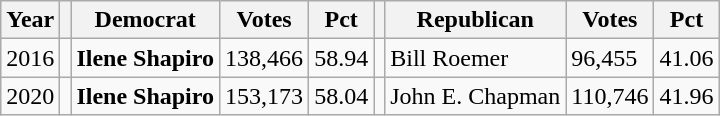<table class="wikitable">
<tr>
<th>Year</th>
<th></th>
<th>Democrat</th>
<th>Votes</th>
<th>Pct</th>
<th></th>
<th>Republican</th>
<th>Votes</th>
<th>Pct</th>
</tr>
<tr>
<td>2016</td>
<td></td>
<td><strong>Ilene Shapiro</strong></td>
<td>138,466</td>
<td>58.94</td>
<td></td>
<td>Bill Roemer</td>
<td>96,455</td>
<td>41.06</td>
</tr>
<tr>
<td>2020</td>
<td></td>
<td><strong>Ilene Shapiro</strong></td>
<td>153,173</td>
<td>58.04</td>
<td></td>
<td>John E. Chapman</td>
<td>110,746</td>
<td>41.96</td>
</tr>
</table>
